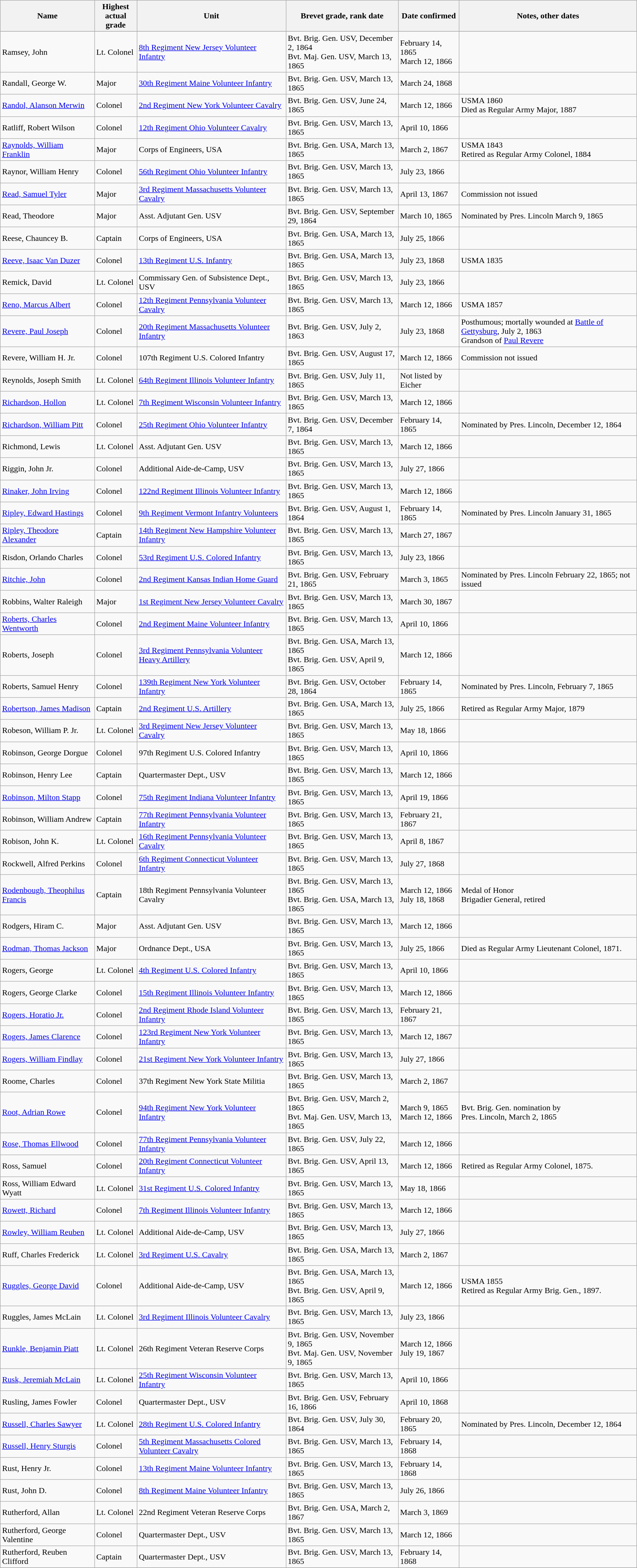<table class="wikitable sortable">
<tr>
<th class="unsortable">Name</th>
<th>Highest<br>actual grade</th>
<th>Unit</th>
<th>Brevet grade, rank date</th>
<th>Date confirmed</th>
<th class="unsortable">Notes, other dates</th>
</tr>
<tr>
</tr>
<tr>
<td>Ramsey, John</td>
<td>Lt. Colonel</td>
<td><a href='#'>8th Regiment New Jersey Volunteer Infantry</a></td>
<td>Bvt. Brig. Gen. USV, December 2, 1864<br>Bvt. Maj. Gen. USV, March 13, 1865</td>
<td>February 14, 1865<br>March 12, 1866</td>
<td></td>
</tr>
<tr>
<td>Randall, George W.</td>
<td>Major</td>
<td><a href='#'>30th Regiment Maine Volunteer Infantry</a></td>
<td>Bvt. Brig. Gen. USV, March 13, 1865</td>
<td>March 24, 1868</td>
<td></td>
</tr>
<tr>
<td><a href='#'>Randol, Alanson Merwin</a></td>
<td>Colonel</td>
<td><a href='#'>2nd Regiment New York Volunteer Cavalry</a></td>
<td>Bvt. Brig. Gen. USV, June 24, 1865</td>
<td>March 12, 1866</td>
<td>USMA 1860<br>Died as Regular Army Major, 1887</td>
</tr>
<tr>
<td>Ratliff, Robert Wilson</td>
<td>Colonel</td>
<td><a href='#'>12th Regiment Ohio Volunteer Cavalry</a></td>
<td>Bvt. Brig. Gen. USV, March 13, 1865</td>
<td>April 10, 1866</td>
<td></td>
</tr>
<tr>
<td><a href='#'>Raynolds, William Franklin</a></td>
<td>Major</td>
<td>Corps of Engineers, USA</td>
<td>Bvt. Brig. Gen. USA, March 13, 1865</td>
<td>March 2, 1867</td>
<td>USMA 1843<br>Retired as Regular Army Colonel, 1884</td>
</tr>
<tr>
<td>Raynor, William Henry</td>
<td>Colonel</td>
<td><a href='#'>56th Regiment Ohio Volunteer Infantry</a></td>
<td>Bvt. Brig. Gen. USV, March 13, 1865</td>
<td>July 23, 1866</td>
<td></td>
</tr>
<tr>
<td><a href='#'>Read, Samuel Tyler</a></td>
<td>Major</td>
<td><a href='#'>3rd Regiment Massachusetts Volunteer Cavalry</a></td>
<td>Bvt. Brig. Gen. USV, March 13, 1865</td>
<td>April 13, 1867</td>
<td>Commission not issued</td>
</tr>
<tr>
<td>Read, Theodore</td>
<td>Major</td>
<td>Asst. Adjutant Gen. USV</td>
<td>Bvt. Brig. Gen. USV, September 29, 1864</td>
<td>March 10, 1865</td>
<td>Nominated by Pres. Lincoln March 9, 1865</td>
</tr>
<tr>
<td>Reese, Chauncey B.</td>
<td>Captain</td>
<td>Corps of Engineers, USA</td>
<td>Bvt. Brig. Gen. USA, March 13, 1865</td>
<td>July 25, 1866</td>
<td></td>
</tr>
<tr>
<td><a href='#'>Reeve, Isaac Van Duzer</a></td>
<td>Colonel</td>
<td><a href='#'>13th Regiment U.S. Infantry</a></td>
<td>Bvt. Brig. Gen. USA, March 13, 1865</td>
<td>July 23, 1868</td>
<td>USMA 1835</td>
</tr>
<tr>
<td>Remick, David</td>
<td>Lt. Colonel</td>
<td>Commissary Gen. of Subsistence Dept., USV</td>
<td>Bvt. Brig. Gen. USV, March 13, 1865</td>
<td>July 23, 1866</td>
<td></td>
</tr>
<tr>
<td><a href='#'>Reno, Marcus Albert</a></td>
<td>Colonel</td>
<td><a href='#'>12th Regiment Pennsylvania Volunteer Cavalry</a></td>
<td>Bvt. Brig. Gen. USV, March 13, 1865</td>
<td>March 12, 1866</td>
<td>USMA 1857</td>
</tr>
<tr>
<td><a href='#'>Revere, Paul Joseph</a></td>
<td>Colonel</td>
<td><a href='#'>20th Regiment Massachusetts Volunteer Infantry</a></td>
<td>Bvt. Brig. Gen. USV, July 2, 1863</td>
<td>July 23, 1868</td>
<td>Posthumous; mortally wounded at <a href='#'>Battle of Gettysburg</a>, July 2, 1863<br>Grandson of <a href='#'>Paul Revere</a></td>
</tr>
<tr>
<td>Revere, William H. Jr.</td>
<td>Colonel</td>
<td>107th Regiment U.S. Colored Infantry</td>
<td>Bvt. Brig. Gen. USV, August 17, 1865</td>
<td>March 12, 1866</td>
<td>Commission not issued</td>
</tr>
<tr>
<td>Reynolds, Joseph Smith</td>
<td>Lt. Colonel</td>
<td><a href='#'>64th Regiment Illinois Volunteer Infantry</a></td>
<td>Bvt. Brig. Gen. USV, July 11, 1865</td>
<td>Not listed by Eicher</td>
<td></td>
</tr>
<tr>
<td><a href='#'>Richardson, Hollon</a></td>
<td>Lt. Colonel</td>
<td><a href='#'>7th Regiment Wisconsin Volunteer Infantry</a></td>
<td>Bvt. Brig. Gen. USV, March 13, 1865</td>
<td>March 12, 1866</td>
<td></td>
</tr>
<tr>
<td><a href='#'>Richardson, William Pitt</a></td>
<td>Colonel</td>
<td><a href='#'>25th Regiment Ohio Volunteer Infantry</a></td>
<td>Bvt. Brig. Gen. USV, December 7, 1864</td>
<td>February 14, 1865</td>
<td>Nominated by Pres. Lincoln, December 12, 1864</td>
</tr>
<tr>
<td>Richmond, Lewis</td>
<td>Lt. Colonel</td>
<td>Asst. Adjutant Gen. USV</td>
<td>Bvt. Brig. Gen. USV, March 13, 1865</td>
<td>March 12, 1866</td>
<td></td>
</tr>
<tr>
<td>Riggin, John Jr.</td>
<td>Colonel</td>
<td>Additional Aide-de-Camp, USV</td>
<td>Bvt. Brig. Gen. USV, March 13, 1865</td>
<td>July 27, 1866</td>
<td></td>
</tr>
<tr>
<td><a href='#'>Rinaker, John Irving</a></td>
<td>Colonel</td>
<td><a href='#'>122nd Regiment Illinois Volunteer Infantry</a></td>
<td>Bvt. Brig. Gen. USV, March 13, 1865</td>
<td>March 12, 1866</td>
<td></td>
</tr>
<tr>
<td><a href='#'>Ripley, Edward Hastings</a></td>
<td>Colonel</td>
<td><a href='#'>9th Regiment Vermont Infantry Volunteers</a></td>
<td>Bvt. Brig. Gen. USV, August 1, 1864</td>
<td>February 14, 1865</td>
<td>Nominated by Pres. Lincoln January 31, 1865</td>
</tr>
<tr>
<td><a href='#'>Ripley, Theodore Alexander</a></td>
<td>Captain</td>
<td><a href='#'>14th Regiment New Hampshire Volunteer Infantry</a></td>
<td>Bvt. Brig. Gen. USV, March 13, 1865</td>
<td>March 27, 1867</td>
<td></td>
</tr>
<tr>
<td>Risdon, Orlando Charles</td>
<td>Colonel</td>
<td><a href='#'>53rd Regiment U.S. Colored Infantry</a></td>
<td>Bvt. Brig. Gen. USV, March 13, 1865</td>
<td>July 23, 1866</td>
<td></td>
</tr>
<tr>
<td><a href='#'>Ritchie, John</a></td>
<td>Colonel</td>
<td><a href='#'>2nd Regiment Kansas Indian Home Guard</a></td>
<td>Bvt. Brig. Gen. USV, February 21, 1865</td>
<td>March 3, 1865</td>
<td>Nominated by Pres. Lincoln February 22, 1865; not issued</td>
</tr>
<tr>
<td>Robbins, Walter Raleigh</td>
<td>Major</td>
<td><a href='#'>1st Regiment New Jersey Volunteer Cavalry</a></td>
<td>Bvt. Brig. Gen. USV, March 13, 1865</td>
<td>March 30, 1867</td>
<td></td>
</tr>
<tr>
<td><a href='#'>Roberts, Charles Wentworth</a></td>
<td>Colonel</td>
<td><a href='#'>2nd Regiment Maine Volunteer Infantry</a></td>
<td>Bvt. Brig. Gen. USV, March 13, 1865</td>
<td>April 10, 1866</td>
<td></td>
</tr>
<tr>
<td>Roberts, Joseph</td>
<td>Colonel</td>
<td><a href='#'>3rd Regiment Pennsylvania Volunteer Heavy Artillery</a></td>
<td>Bvt. Brig. Gen. USA, March 13, 1865<br>Bvt. Brig. Gen. USV, April 9, 1865</td>
<td>March 12, 1866</td>
<td></td>
</tr>
<tr>
<td>Roberts, Samuel Henry</td>
<td>Colonel</td>
<td><a href='#'>139th Regiment New York Volunteer Infantry</a></td>
<td>Bvt. Brig. Gen. USV, October 28, 1864</td>
<td>February 14, 1865</td>
<td>Nominated by Pres. Lincoln, February 7, 1865</td>
</tr>
<tr>
<td><a href='#'>Robertson, James Madison</a></td>
<td>Captain</td>
<td><a href='#'>2nd Regiment U.S. Artillery</a></td>
<td>Bvt. Brig. Gen. USA, March 13, 1865</td>
<td>July 25, 1866</td>
<td>Retired as Regular Army Major, 1879</td>
</tr>
<tr>
<td>Robeson, William P. Jr.</td>
<td>Lt. Colonel</td>
<td><a href='#'>3rd Regiment New Jersey Volunteer Cavalry</a></td>
<td>Bvt. Brig. Gen. USV, March 13, 1865</td>
<td>May 18, 1866</td>
<td></td>
</tr>
<tr>
<td>Robinson, George Dorgue</td>
<td>Colonel</td>
<td>97th Regiment U.S. Colored Infantry</td>
<td>Bvt. Brig. Gen. USV, March 13, 1865</td>
<td>April 10, 1866</td>
<td></td>
</tr>
<tr>
<td>Robinson, Henry Lee</td>
<td>Captain</td>
<td>Quartermaster Dept., USV</td>
<td>Bvt. Brig. Gen. USV, March 13, 1865</td>
<td>March 12, 1866</td>
<td></td>
</tr>
<tr>
<td><a href='#'>Robinson, Milton Stapp</a></td>
<td>Colonel</td>
<td><a href='#'>75th Regiment Indiana Volunteer Infantry</a></td>
<td>Bvt. Brig. Gen. USV, March 13, 1865</td>
<td>April 19, 1866</td>
<td></td>
</tr>
<tr>
<td>Robinson, William Andrew</td>
<td>Captain</td>
<td><a href='#'>77th Regiment Pennsylvania Volunteer Infantry</a></td>
<td>Bvt. Brig. Gen. USV, March 13, 1865</td>
<td>February 21, 1867</td>
<td></td>
</tr>
<tr>
<td>Robison, John K.</td>
<td>Lt. Colonel</td>
<td><a href='#'>16th Regiment Pennsylvania Volunteer Cavalry</a></td>
<td>Bvt. Brig. Gen. USV, March 13, 1865</td>
<td>April 8, 1867</td>
<td></td>
</tr>
<tr>
<td>Rockwell, Alfred Perkins</td>
<td>Colonel</td>
<td><a href='#'>6th Regiment Connecticut Volunteer Infantry</a></td>
<td>Bvt. Brig. Gen. USV, March 13, 1865</td>
<td>July 27, 1868</td>
<td></td>
</tr>
<tr>
<td><a href='#'>Rodenbough, Theophilus Francis</a></td>
<td>Captain</td>
<td>18th Regiment Pennsylvania Volunteer Cavalry</td>
<td>Bvt. Brig. Gen. USV, March 13, 1865<br>Bvt. Brig. Gen. USA, March 13, 1865</td>
<td>March 12, 1866<br>July 18, 1868</td>
<td>Medal of Honor<br>Brigadier General, retired</td>
</tr>
<tr>
<td>Rodgers, Hiram C.</td>
<td>Major</td>
<td>Asst. Adjutant Gen. USV</td>
<td>Bvt. Brig. Gen. USV, March 13, 1865</td>
<td>March 12, 1866</td>
<td></td>
</tr>
<tr>
<td><a href='#'>Rodman, Thomas Jackson</a></td>
<td>Major</td>
<td>Ordnance Dept., USA</td>
<td>Bvt. Brig. Gen. USV, March 13, 1865</td>
<td>July 25, 1866</td>
<td>Died as Regular Army Lieutenant Colonel, 1871.</td>
</tr>
<tr>
<td>Rogers, George</td>
<td>Lt. Colonel</td>
<td><a href='#'>4th Regiment U.S. Colored Infantry</a></td>
<td>Bvt. Brig. Gen. USV, March 13, 1865</td>
<td>April 10, 1866</td>
<td></td>
</tr>
<tr>
<td>Rogers, George Clarke</td>
<td>Colonel</td>
<td><a href='#'>15th Regiment Illinois Volunteer Infantry</a></td>
<td>Bvt. Brig. Gen. USV, March 13, 1865</td>
<td>March 12, 1866</td>
<td></td>
</tr>
<tr>
<td><a href='#'>Rogers, Horatio Jr.</a></td>
<td>Colonel</td>
<td><a href='#'>2nd Regiment Rhode Island Volunteer Infantry</a></td>
<td>Bvt. Brig. Gen. USV, March 13, 1865</td>
<td>February 21, 1867</td>
<td></td>
</tr>
<tr>
<td><a href='#'>Rogers, James Clarence</a></td>
<td>Colonel</td>
<td><a href='#'>123rd Regiment New York Volunteer Infantry</a></td>
<td>Bvt. Brig. Gen. USV, March 13, 1865</td>
<td>March 12, 1867</td>
<td></td>
</tr>
<tr>
<td><a href='#'>Rogers, William Findlay</a></td>
<td>Colonel</td>
<td><a href='#'>21st Regiment New York Volunteer Infantry</a></td>
<td>Bvt. Brig. Gen. USV, March 13, 1865</td>
<td>July 27, 1866</td>
<td></td>
</tr>
<tr>
<td>Roome, Charles</td>
<td>Colonel</td>
<td>37th Regiment New York State Militia</td>
<td>Bvt. Brig. Gen. USV, March 13, 1865</td>
<td>March 2, 1867</td>
<td></td>
</tr>
<tr>
<td><a href='#'>Root, Adrian Rowe</a></td>
<td>Colonel</td>
<td><a href='#'>94th Regiment New York Volunteer Infantry</a></td>
<td>Bvt. Brig. Gen. USV, March 2, 1865 <br>Bvt. Maj. Gen. USV, March 13, 1865</td>
<td>March 9, 1865<br>March 12, 1866</td>
<td>Bvt. Brig. Gen. nomination by<br>Pres. Lincoln, March 2, 1865</td>
</tr>
<tr>
<td><a href='#'>Rose, Thomas Ellwood</a></td>
<td>Colonel</td>
<td><a href='#'>77th Regiment Pennsylvania Volunteer Infantry</a></td>
<td>Bvt. Brig. Gen. USV, July 22, 1865</td>
<td>March 12, 1866</td>
<td></td>
</tr>
<tr>
<td>Ross, Samuel</td>
<td>Colonel</td>
<td><a href='#'>20th Regiment Connecticut Volunteer Infantry</a></td>
<td>Bvt. Brig. Gen. USV, April 13, 1865</td>
<td>March 12, 1866</td>
<td>Retired as Regular Army Colonel, 1875.</td>
</tr>
<tr>
<td>Ross, William Edward Wyatt</td>
<td>Lt. Colonel</td>
<td><a href='#'>31st Regiment U.S. Colored Infantry</a></td>
<td>Bvt. Brig. Gen. USV, March 13, 1865</td>
<td>May 18, 1866</td>
<td></td>
</tr>
<tr>
<td><a href='#'>Rowett, Richard</a></td>
<td>Colonel</td>
<td><a href='#'>7th Regiment Illinois Volunteer Infantry</a></td>
<td>Bvt. Brig. Gen. USV, March 13, 1865</td>
<td>March 12, 1866</td>
<td></td>
</tr>
<tr>
<td><a href='#'>Rowley, William Reuben</a></td>
<td>Lt. Colonel</td>
<td>Additional Aide-de-Camp, USV</td>
<td>Bvt. Brig. Gen. USV, March 13, 1865</td>
<td>July 27, 1866</td>
<td></td>
</tr>
<tr>
<td>Ruff, Charles Frederick</td>
<td>Lt. Colonel</td>
<td><a href='#'>3rd Regiment U.S. Cavalry</a></td>
<td>Bvt. Brig. Gen. USA, March 13, 1865</td>
<td>March 2, 1867</td>
<td></td>
</tr>
<tr>
<td><a href='#'>Ruggles, George David</a></td>
<td>Colonel</td>
<td>Additional Aide-de-Camp, USV</td>
<td>Bvt. Brig. Gen. USA, March 13, 1865<br>Bvt. Brig. Gen. USV, April 9, 1865</td>
<td>March 12, 1866</td>
<td>USMA 1855<br>Retired as Regular Army Brig. Gen., 1897.</td>
</tr>
<tr>
<td>Ruggles, James McLain</td>
<td>Lt. Colonel</td>
<td><a href='#'>3rd Regiment Illinois Volunteer Cavalry</a></td>
<td>Bvt. Brig. Gen. USV, March 13, 1865</td>
<td>July 23, 1866</td>
<td></td>
</tr>
<tr>
<td><a href='#'>Runkle, Benjamin Piatt</a></td>
<td>Lt. Colonel</td>
<td>26th Regiment Veteran Reserve Corps</td>
<td>Bvt. Brig. Gen. USV, November 9, 1865<br>Bvt. Maj. Gen. USV, November 9, 1865</td>
<td>March 12, 1866<br>July 19, 1867</td>
<td></td>
</tr>
<tr>
<td><a href='#'>Rusk, Jeremiah McLain</a></td>
<td>Lt. Colonel</td>
<td><a href='#'>25th Regiment Wisconsin Volunteer Infantry</a></td>
<td>Bvt. Brig. Gen. USV, March 13, 1865</td>
<td>April 10, 1866</td>
<td></td>
</tr>
<tr>
<td>Rusling, James Fowler</td>
<td>Colonel</td>
<td>Quartermaster Dept., USV</td>
<td>Bvt. Brig. Gen. USV, February 16, 1866</td>
<td>April 10, 1868</td>
<td></td>
</tr>
<tr>
<td><a href='#'>Russell, Charles Sawyer</a></td>
<td>Lt. Colonel</td>
<td><a href='#'>28th Regiment U.S. Colored Infantry</a></td>
<td>Bvt. Brig. Gen. USV, July 30, 1864</td>
<td>February 20, 1865</td>
<td>Nominated by Pres. Lincoln, December 12, 1864</td>
</tr>
<tr>
<td><a href='#'>Russell, Henry Sturgis</a></td>
<td>Colonel</td>
<td><a href='#'>5th Regiment Massachusetts Colored Volunteer Cavalry</a></td>
<td>Bvt. Brig. Gen. USV, March 13, 1865</td>
<td>February 14, 1868</td>
<td></td>
</tr>
<tr>
<td>Rust, Henry Jr.</td>
<td>Colonel</td>
<td><a href='#'>13th Regiment Maine Volunteer Infantry</a></td>
<td>Bvt. Brig. Gen. USV, March 13, 1865</td>
<td>February 14, 1868</td>
<td></td>
</tr>
<tr>
<td>Rust, John D.</td>
<td>Colonel</td>
<td><a href='#'>8th Regiment Maine Volunteer Infantry</a></td>
<td>Bvt. Brig. Gen. USV, March 13, 1865</td>
<td>July 26, 1866</td>
<td></td>
</tr>
<tr>
<td>Rutherford, Allan</td>
<td>Lt. Colonel</td>
<td>22nd Regiment Veteran Reserve Corps</td>
<td>Bvt. Brig. Gen. USA, March 2, 1867</td>
<td>March 3, 1869</td>
<td></td>
</tr>
<tr>
<td>Rutherford, George Valentine</td>
<td>Colonel</td>
<td>Quartermaster Dept., USV</td>
<td>Bvt. Brig. Gen. USV, March 13, 1865</td>
<td>March 12, 1866</td>
<td></td>
</tr>
<tr>
<td>Rutherford, Reuben Clifford</td>
<td>Captain</td>
<td>Quartermaster Dept., USV</td>
<td>Bvt. Brig. Gen. USV, March 13, 1865</td>
<td>February 14, 1868</td>
<td></td>
</tr>
<tr>
</tr>
</table>
